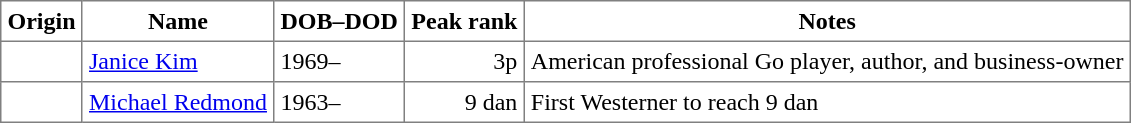<table class="toccolours" border="1" cellpadding="4" cellspacing="0" style="border-collapse: collapse; margin:0;">
<tr>
<th>Origin</th>
<th>Name</th>
<th>DOB–DOD</th>
<th>Peak rank</th>
<th>Notes</th>
</tr>
<tr valign="top">
<td></td>
<td style="white-space:nowrap"><a href='#'>Janice Kim</a></td>
<td>1969–</td>
<td align="right" style="white-space:nowrap">3p</td>
<td>American professional Go player, author, and business-owner</td>
</tr>
<tr valign="top">
<td></td>
<td style="white-space:nowrap"><a href='#'>Michael Redmond</a></td>
<td>1963–</td>
<td align="right" style="white-space:nowrap">9 dan</td>
<td>First Westerner to reach 9 dan</td>
</tr>
</table>
